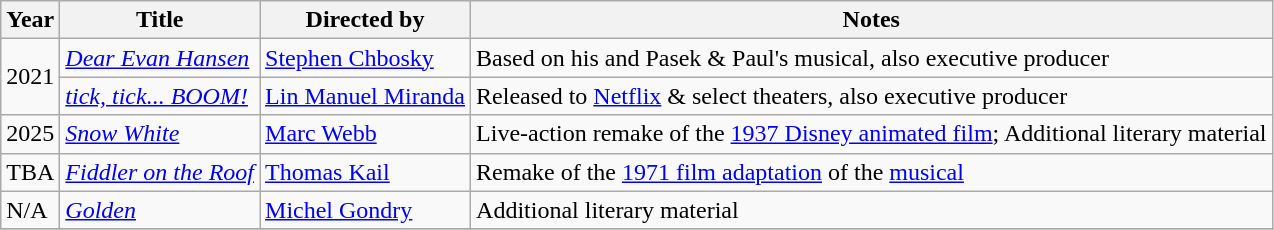<table class="wikitable">
<tr>
<th>Year</th>
<th>Title</th>
<th>Directed by</th>
<th>Notes</th>
</tr>
<tr>
<td rowspan="2">2021</td>
<td><em><a href='#'>Dear Evan Hansen</a></em></td>
<td><a href='#'>Stephen Chbosky</a></td>
<td>Based on his and Pasek & Paul's musical, also executive producer</td>
</tr>
<tr>
<td><em><a href='#'>tick, tick... BOOM!</a></em></td>
<td><a href='#'>Lin Manuel Miranda</a></td>
<td>Released to <a href='#'>Netflix</a> & select theaters, also executive producer</td>
</tr>
<tr>
<td>2025</td>
<td><em><a href='#'>Snow White</a></em></td>
<td><a href='#'>Marc Webb</a></td>
<td>Live-action remake of the <a href='#'>1937 Disney animated film</a>; Additional literary material</td>
</tr>
<tr>
<td>TBA</td>
<td><em><a href='#'>Fiddler on the Roof</a></em></td>
<td><a href='#'>Thomas Kail</a></td>
<td>Remake of the <a href='#'>1971 film adaptation</a> of the <a href='#'>musical</a></td>
</tr>
<tr>
<td>N/A</td>
<td><em><a href='#'>Golden</a></em></td>
<td><a href='#'>Michel Gondry</a></td>
<td>Additional literary material</td>
</tr>
<tr>
</tr>
</table>
